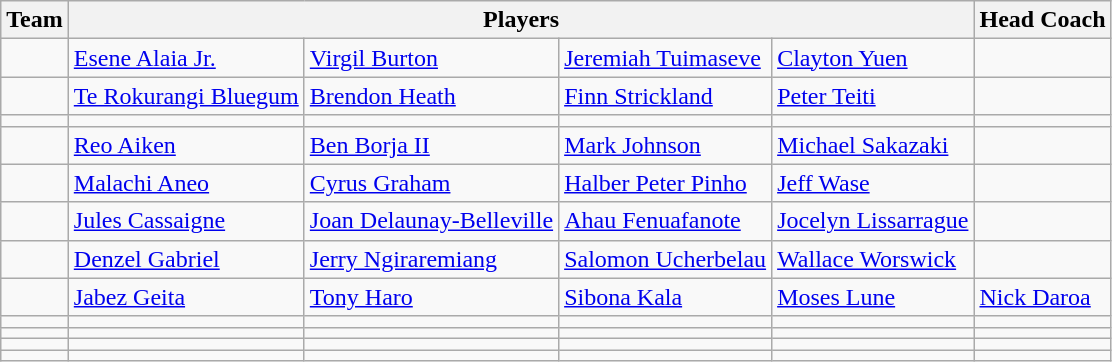<table class="wikitable sortable">
<tr>
<th>Team</th>
<th colspan=4>Players</th>
<th 1>Head Coach</th>
</tr>
<tr>
<td></td>
<td><a href='#'>Esene Alaia Jr.</a></td>
<td><a href='#'>Virgil Burton</a></td>
<td><a href='#'>Jeremiah Tuimaseve</a></td>
<td><a href='#'>Clayton Yuen</a></td>
<td></td>
</tr>
<tr>
<td></td>
<td><a href='#'>Te Rokurangi Bluegum</a></td>
<td><a href='#'>Brendon Heath</a></td>
<td><a href='#'>Finn Strickland</a></td>
<td><a href='#'>Peter Teiti</a></td>
<td></td>
</tr>
<tr>
<td></td>
<td></td>
<td></td>
<td></td>
<td></td>
<td></td>
</tr>
<tr>
<td></td>
<td><a href='#'>Reo Aiken</a></td>
<td><a href='#'>Ben Borja II</a></td>
<td><a href='#'>Mark Johnson</a></td>
<td><a href='#'>Michael Sakazaki</a></td>
<td></td>
</tr>
<tr>
<td></td>
<td><a href='#'>Malachi Aneo</a></td>
<td><a href='#'>Cyrus Graham</a></td>
<td><a href='#'>Halber Peter Pinho</a></td>
<td><a href='#'>Jeff Wase</a></td>
<td></td>
</tr>
<tr>
<td></td>
<td><a href='#'>Jules Cassaigne</a></td>
<td><a href='#'>Joan Delaunay-Belleville</a></td>
<td><a href='#'>Ahau Fenuafanote</a></td>
<td><a href='#'>Jocelyn Lissarrague</a></td>
<td></td>
</tr>
<tr>
<td></td>
<td><a href='#'>Denzel Gabriel</a></td>
<td><a href='#'>Jerry Ngiraremiang</a></td>
<td><a href='#'>Salomon Ucherbelau</a></td>
<td><a href='#'>Wallace Worswick</a></td>
<td></td>
</tr>
<tr>
<td></td>
<td><a href='#'>Jabez Geita</a></td>
<td><a href='#'>Tony Haro</a></td>
<td><a href='#'>Sibona Kala</a></td>
<td><a href='#'>Moses Lune</a></td>
<td><a href='#'>Nick Daroa</a></td>
</tr>
<tr>
<td></td>
<td></td>
<td></td>
<td></td>
<td></td>
<td></td>
</tr>
<tr>
<td></td>
<td></td>
<td></td>
<td></td>
<td></td>
<td></td>
</tr>
<tr>
<td></td>
<td></td>
<td></td>
<td></td>
<td></td>
<td></td>
</tr>
<tr>
<td></td>
<td></td>
<td></td>
<td></td>
<td></td>
<td></td>
</tr>
</table>
